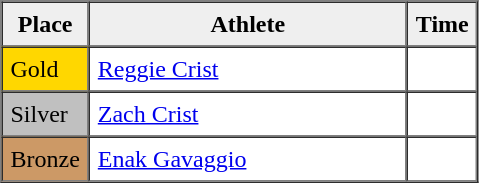<table border=1 cellpadding=5 cellspacing=0>
<tr>
<th style="background:#efefef;" width="20">Place</th>
<th style="background:#efefef;" width="200">Athlete</th>
<th style="background:#efefef;" width="20">Time</th>
</tr>
<tr align=left>
<td style="background:gold;">Gold</td>
<td><a href='#'>Reggie Crist</a></td>
<td></td>
</tr>
<tr align=left>
<td style="background:silver;">Silver</td>
<td><a href='#'>Zach Crist</a></td>
<td></td>
</tr>
<tr align=left>
<td style="background:#CC9966;">Bronze</td>
<td><a href='#'>Enak Gavaggio</a></td>
<td></td>
</tr>
</table>
